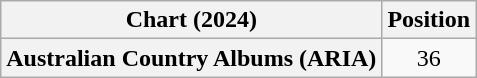<table class="wikitable plainrowheaders" style="text-align:center">
<tr>
<th scope="col">Chart (2024)</th>
<th scope="col">Position</th>
</tr>
<tr>
<th scope="row">Australian Country Albums (ARIA)</th>
<td>36</td>
</tr>
</table>
